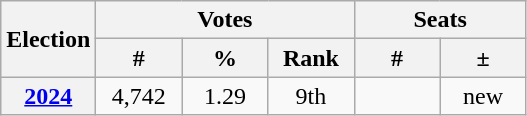<table class="wikitable" style="text-align:center">
<tr>
<th rowspan="2">Election</th>
<th colspan="3">Votes</th>
<th colspan="2">Seats</th>
</tr>
<tr>
<th style="width:50px">#</th>
<th style="width:50px">%</th>
<th style="width:50px">Rank</th>
<th style="width:50px">#</th>
<th style="width:50px">±</th>
</tr>
<tr>
<th><a href='#'>2024</a></th>
<td>4,742</td>
<td>1.29</td>
<td>9th</td>
<td style="text-align:right;"></td>
<td>new</td>
</tr>
</table>
